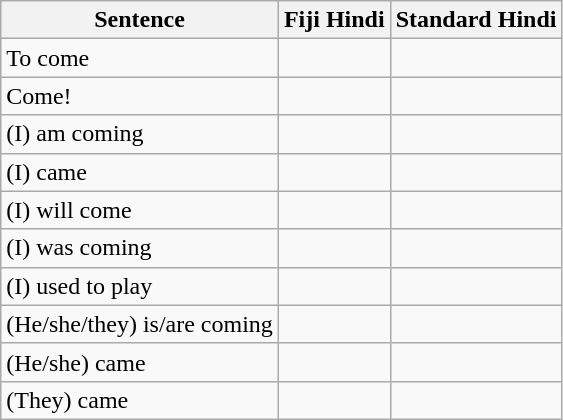<table class="wikitable">
<tr>
<th>Sentence</th>
<th>Fiji Hindi</th>
<th>Standard Hindi</th>
</tr>
<tr>
<td>To come</td>
<td></td>
<td></td>
</tr>
<tr>
<td>Come!</td>
<td></td>
<td></td>
</tr>
<tr>
<td>(I) am coming</td>
<td></td>
<td></td>
</tr>
<tr>
<td>(I) came</td>
<td></td>
<td></td>
</tr>
<tr>
<td>(I) will come</td>
<td></td>
<td></td>
</tr>
<tr>
<td>(I) was coming</td>
<td></td>
<td></td>
</tr>
<tr>
<td>(I) used to play</td>
<td></td>
<td></td>
</tr>
<tr>
<td>(He/she/they) is/are coming</td>
<td></td>
<td></td>
</tr>
<tr>
<td>(He/she) came</td>
<td></td>
<td></td>
</tr>
<tr>
<td>(They) came</td>
<td></td>
<td></td>
</tr>
</table>
